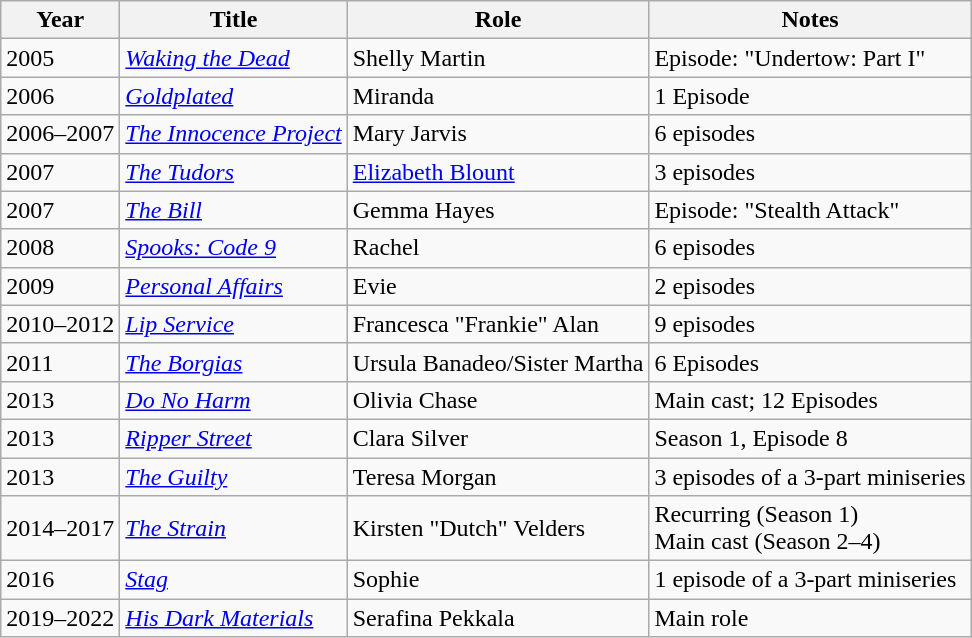<table class="wikitable sortable">
<tr>
<th>Year</th>
<th>Title</th>
<th>Role</th>
<th class="unsortable">Notes</th>
</tr>
<tr>
<td>2005</td>
<td><em><a href='#'>Waking the Dead</a></em></td>
<td>Shelly Martin</td>
<td>Episode: "Undertow: Part I"</td>
</tr>
<tr>
<td>2006</td>
<td><em><a href='#'>Goldplated</a></em></td>
<td>Miranda</td>
<td>1 Episode</td>
</tr>
<tr>
<td>2006–2007</td>
<td><em><a href='#'>The Innocence Project</a></em></td>
<td>Mary Jarvis</td>
<td>6 episodes</td>
</tr>
<tr>
<td>2007</td>
<td><em><a href='#'>The Tudors</a></em></td>
<td><a href='#'>Elizabeth Blount</a></td>
<td>3 episodes</td>
</tr>
<tr>
<td>2007</td>
<td><em><a href='#'>The Bill</a></em></td>
<td>Gemma Hayes</td>
<td>Episode: "Stealth Attack"</td>
</tr>
<tr>
<td>2008</td>
<td><em><a href='#'>Spooks: Code 9</a></em></td>
<td>Rachel</td>
<td>6 episodes</td>
</tr>
<tr>
<td>2009</td>
<td><em><a href='#'>Personal Affairs</a></em></td>
<td>Evie</td>
<td>2 episodes</td>
</tr>
<tr>
<td>2010–2012</td>
<td><em><a href='#'>Lip Service</a></em></td>
<td>Francesca "Frankie" Alan</td>
<td>9 episodes</td>
</tr>
<tr>
<td>2011</td>
<td><em><a href='#'>The Borgias</a></em></td>
<td>Ursula Banadeo/Sister Martha</td>
<td>6 Episodes</td>
</tr>
<tr>
<td>2013</td>
<td><em><a href='#'>Do No Harm</a></em></td>
<td>Olivia Chase</td>
<td>Main cast; 12 Episodes</td>
</tr>
<tr>
<td>2013</td>
<td><em><a href='#'>Ripper Street</a></em></td>
<td>Clara Silver</td>
<td>Season 1, Episode 8</td>
</tr>
<tr>
<td>2013</td>
<td><em><a href='#'>The Guilty</a></em></td>
<td>Teresa Morgan</td>
<td>3 episodes of a 3-part miniseries</td>
</tr>
<tr>
<td>2014–2017</td>
<td><em><a href='#'>The Strain</a></em></td>
<td>Kirsten "Dutch" Velders</td>
<td>Recurring (Season 1)<br>Main cast (Season 2–4)</td>
</tr>
<tr>
<td>2016</td>
<td><em><a href='#'>Stag</a></em></td>
<td>Sophie</td>
<td>1 episode of a 3-part miniseries</td>
</tr>
<tr>
<td>2019–2022</td>
<td><em><a href='#'>His Dark Materials</a></em></td>
<td>Serafina Pekkala</td>
<td>Main role</td>
</tr>
</table>
